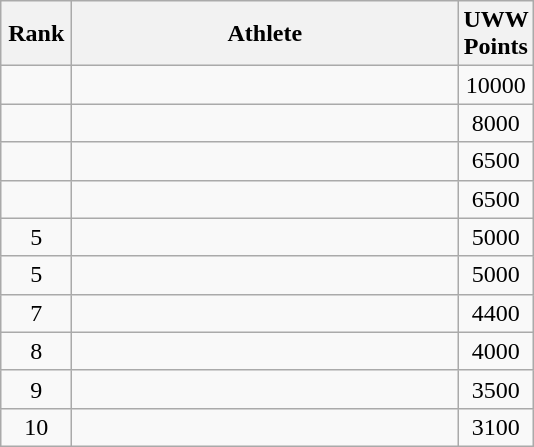<table class="wikitable" style="text-align: center;">
<tr>
<th width=40>Rank</th>
<th width=250>Athlete</th>
<th width=40>UWW Points</th>
</tr>
<tr>
<td></td>
<td align="left"></td>
<td>10000</td>
</tr>
<tr>
<td></td>
<td align="left"></td>
<td>8000</td>
</tr>
<tr>
<td></td>
<td align="left"></td>
<td>6500</td>
</tr>
<tr>
<td></td>
<td align="left"></td>
<td>6500</td>
</tr>
<tr>
<td>5</td>
<td align="left"></td>
<td>5000</td>
</tr>
<tr>
<td>5</td>
<td align="left"></td>
<td>5000</td>
</tr>
<tr>
<td>7</td>
<td align="left"></td>
<td>4400</td>
</tr>
<tr>
<td>8</td>
<td align="left"></td>
<td>4000</td>
</tr>
<tr>
<td>9</td>
<td align="left"></td>
<td>3500</td>
</tr>
<tr>
<td>10</td>
<td align="left"></td>
<td>3100</td>
</tr>
</table>
